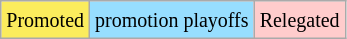<table class="wikitable">
<tr>
<td style="background-color: #FBEC5D;"><small>Promoted</small></td>
<td style="background-color: #97DEFF;"><small>promotion playoffs</small></td>
<td style="background-color: #FFCCCC;"><small>Relegated</small></td>
</tr>
</table>
